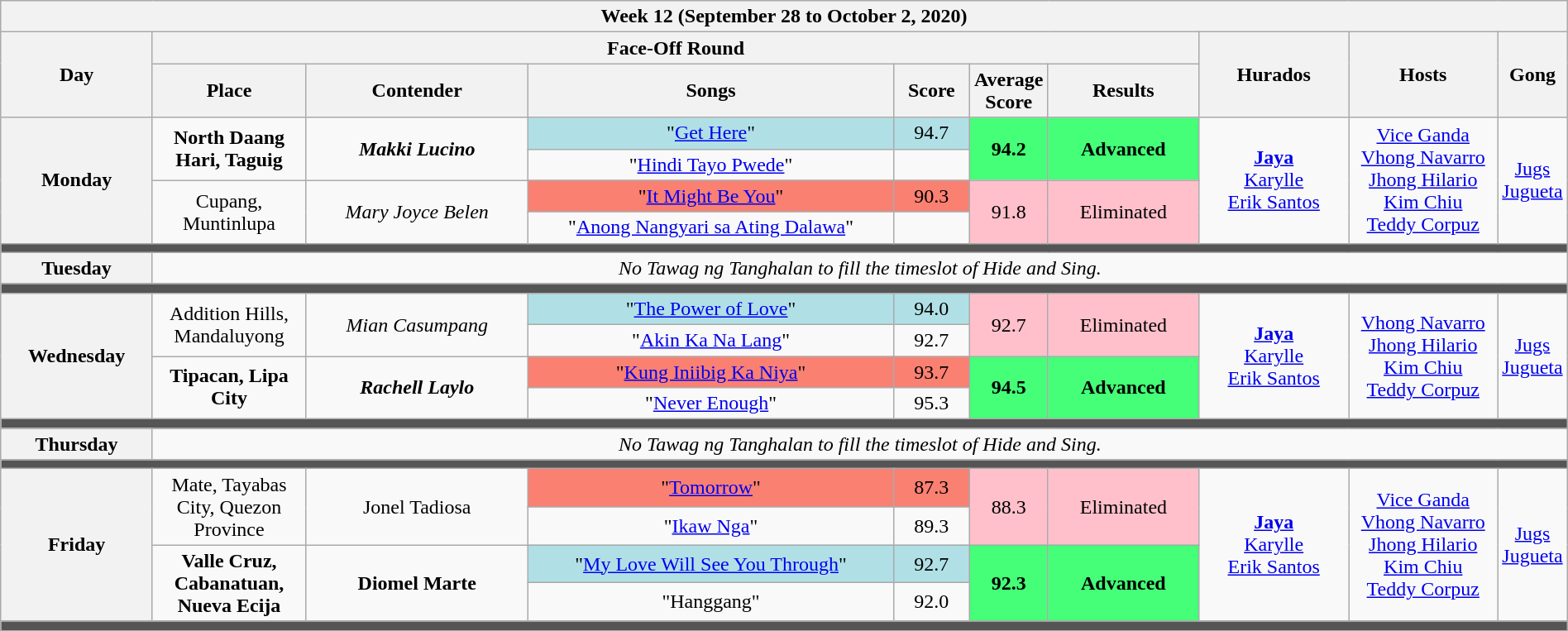<table class="wikitable mw-collapsible mw-collapsed"" style="text-align:center; width:100%">
<tr>
<th colspan="10">Week 12 (September 28 to October 2, 2020)</th>
</tr>
<tr>
<th rowspan="2" width="10%">Day</th>
<th colspan="6">Face-Off Round</th>
<th rowspan="2" width="10%">Hurados</th>
<th rowspan="2" width="10%">Hosts</th>
<th rowspan="2" width="05%">Gong</th>
</tr>
<tr>
<th width="10%">Place</th>
<th width="15%">Contender</th>
<th width="25%">Songs</th>
<th width="05%">Score</th>
<th width="05%">Average Score</th>
<th width="10%">Results</th>
</tr>
<tr>
<th rowspan="4">Monday<br><small></small></th>
<td rowspan="2" style="background:__;"><strong>North Daang Hari, Taguig</strong></td>
<td rowspan="2" style="background:__;"><strong><em>Makki Lucino</em></strong></td>
<td style="background:#B0E0E6;">"<a href='#'>Get Here</a>"</td>
<td style="background:#B0E0E6;">94.7</td>
<td rowspan="2" style="background:#44ff77;"><strong>94.2</strong></td>
<td rowspan="2" style="background:#44ff77;"><strong>Advanced</strong></td>
<td rowspan="4"><strong><a href='#'>Jaya</a></strong><br> <a href='#'>Karylle</a> <br> <a href='#'>Erik Santos</a></td>
<td rowspan="4"><a href='#'>Vice Ganda</a><br><a href='#'>Vhong Navarro</a><br><a href='#'>Jhong Hilario</a><br><a href='#'>Kim Chiu</a><br><a href='#'>Teddy Corpuz</a></td>
<td rowspan="4"><a href='#'>Jugs Jugueta</a></td>
</tr>
<tr>
<td>"<a href='#'>Hindi Tayo Pwede</a>"</td>
<td></td>
</tr>
<tr>
<td rowspan="2" style="background:#;">Cupang, Muntinlupa</td>
<td rowspan="2" style="background:#;"><em>Mary Joyce Belen</em></td>
<td style="background:#FA8072;">"<a href='#'>It Might Be You</a>"</td>
<td style="background:#FA8072;">90.3</td>
<td rowspan="2" style="background:pink;">91.8</td>
<td rowspan="2" style="background:pink;">Eliminated</td>
</tr>
<tr>
<td>"<a href='#'>Anong Nangyari sa Ating Dalawa</a>"</td>
<td></td>
</tr>
<tr>
<th colspan="10" style="background:#555;"></th>
</tr>
<tr>
<th rowspan="1">Tuesday<br><small></small></th>
<td colspan="15"><em>No Tawag ng Tanghalan to fill the timeslot of Hide and Sing.</em></td>
</tr>
<tr>
<th colspan="10" style="background:#555;"></th>
</tr>
<tr>
<th rowspan="4">Wednesday<br><small></small></th>
<td rowspan="2" style="background:__;">Addition Hills, Mandaluyong</td>
<td rowspan="2" style="background:__;"><em>Mian Casumpang</em></td>
<td style="background:#B0E0E6;">"<a href='#'>The Power of Love</a>"</td>
<td style="background:#B0E0E6;">94.0</td>
<td rowspan="2" style="background:pink;">92.7</td>
<td rowspan="2" style="background:pink;">Eliminated</td>
<td rowspan="4"><strong><a href='#'>Jaya</a></strong><br> <a href='#'>Karylle</a> <br> <a href='#'>Erik Santos</a></td>
<td rowspan="4"><a href='#'>Vhong Navarro</a><br><a href='#'>Jhong Hilario</a><br><a href='#'>Kim Chiu</a><br><a href='#'>Teddy Corpuz</a></td>
<td rowspan="4"><a href='#'>Jugs Jugueta</a></td>
</tr>
<tr>
<td>"<a href='#'>Akin Ka Na Lang</a>"</td>
<td>92.7</td>
</tr>
<tr>
<td rowspan="2" style="background:#;"><strong>Tipacan, Lipa City</strong></td>
<td rowspan="2" style="background:#;"><strong><em>Rachell Laylo</em></strong></td>
<td style="background:#FA8072;">"<a href='#'>Kung Iniibig Ka Niya</a>"</td>
<td style="background:#FA8072;">93.7</td>
<td rowspan="2" style="background:#44ff77;"><strong>94.5</strong></td>
<td rowspan="2" style="background:#44ff77;"><strong>Advanced</strong></td>
</tr>
<tr>
<td>"<a href='#'>Never Enough</a>"</td>
<td>95.3</td>
</tr>
<tr>
<th colspan="10" style="background:#555;"></th>
</tr>
<tr>
<th rowspan="1">Thursday<br><small></small></th>
<td colspan="15"><em>No Tawag ng Tanghalan to fill the timeslot of Hide and Sing.</em></td>
</tr>
<tr>
<th colspan="10" style="background:#555;"></th>
</tr>
<tr>
<th rowspan="4">Friday<br><small></small></th>
<td rowspan="2" style="background:__;">Mate, Tayabas City, Quezon Province</td>
<td rowspan="2" style="background:__;">Jonel Tadiosa</td>
<td style="background:#FA8072;">"<a href='#'>Tomorrow</a>"</td>
<td style="background:#FA8072;">87.3</td>
<td rowspan="2" style="background:pink;">88.3</td>
<td rowspan="2" style="background:pink;">Eliminated</td>
<td rowspan="4"><strong><a href='#'>Jaya</a></strong><br> <a href='#'>Karylle</a> <br> <a href='#'>Erik Santos</a></td>
<td rowspan="4"><a href='#'>Vice Ganda</a><br><a href='#'>Vhong Navarro</a><br><a href='#'>Jhong Hilario</a><br><a href='#'>Kim Chiu</a><br><a href='#'>Teddy Corpuz</a></td>
<td rowspan="4"><a href='#'>Jugs Jugueta</a></td>
</tr>
<tr>
<td>"<a href='#'>Ikaw Nga</a>"</td>
<td>89.3</td>
</tr>
<tr>
<td rowspan="2" style="background:#;"><strong>Valle Cruz, Cabanatuan, Nueva Ecija</strong></td>
<td rowspan="2" style="background:#;"><strong>Diomel Marte</strong></td>
<td style="background:#B0E0E6;">"<a href='#'>My Love Will See You Through</a>"</td>
<td style="background:#B0E0E6;">92.7</td>
<td rowspan="2" style="background:#44ff77;"><strong>92.3</strong></td>
<td rowspan="2" style="background:#44ff77;"><strong>Advanced</strong></td>
</tr>
<tr>
<td>"Hanggang"</td>
<td>92.0</td>
</tr>
<tr>
<th colspan="10" style="background:#555;"></th>
</tr>
<tr>
</tr>
</table>
